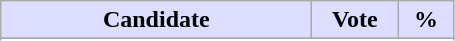<table class="wikitable">
<tr>
<th style="background:#ddf; width:200px;">Candidate</th>
<th style="background:#ddf; width:50px;">Vote</th>
<th style="background:#ddf; width:30px;">%</th>
</tr>
<tr>
</tr>
<tr>
</tr>
</table>
